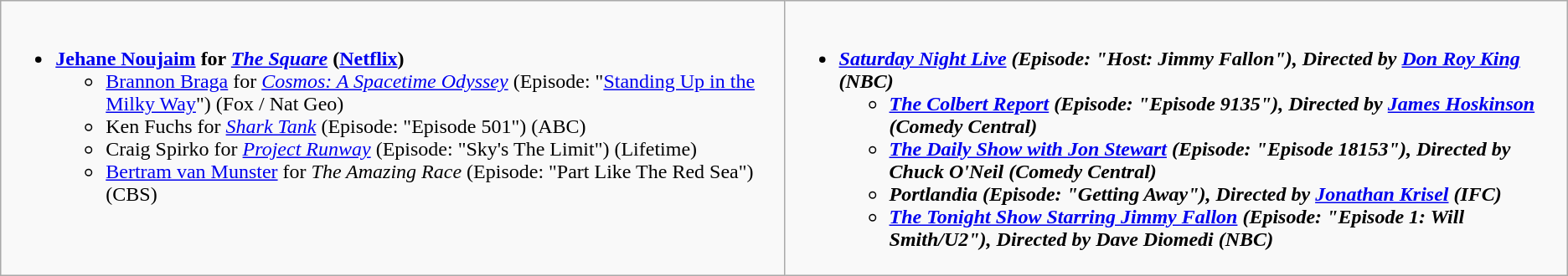<table class="wikitable">
<tr>
<td style="vertical-align:top;" width="50%"><br><ul><li><strong><a href='#'>Jehane Noujaim</a> for <em><a href='#'>The Square</a></em> (<a href='#'>Netflix</a>)</strong><ul><li><a href='#'>Brannon Braga</a> for <em><a href='#'>Cosmos: A Spacetime Odyssey</a></em> (Episode: "<a href='#'>Standing Up in the Milky Way</a>") (Fox / Nat Geo)</li><li>Ken Fuchs for <em><a href='#'>Shark Tank</a></em> (Episode: "Episode 501") (ABC)</li><li>Craig Spirko for <em><a href='#'>Project Runway</a></em> (Episode: "Sky's The Limit") (Lifetime)</li><li><a href='#'>Bertram van Munster</a> for <em>The Amazing Race</em> (Episode: "Part Like The Red Sea") (CBS)</li></ul></li></ul></td>
<td style="vertical-align:top;" width="50%"><br><ul><li><strong><em><a href='#'>Saturday Night Live</a><em> (Episode: "Host: Jimmy Fallon"), Directed by <a href='#'>Don Roy King</a> (NBC)<strong><ul><li></em><a href='#'>The Colbert Report</a><em> (Episode: "Episode 9135"), Directed by <a href='#'>James Hoskinson</a> (Comedy Central)</li><li></em><a href='#'>The Daily Show with Jon Stewart</a><em> (Episode: "Episode 18153"), Directed by Chuck O'Neil (Comedy Central)</li><li></em>Portlandia<em> (Episode: "Getting Away"), Directed by <a href='#'>Jonathan Krisel</a> (IFC)</li><li></em><a href='#'>The Tonight Show Starring Jimmy Fallon</a><em> (Episode: "Episode 1: Will Smith/U2"), Directed by Dave Diomedi (NBC)</li></ul></li></ul></td>
</tr>
</table>
